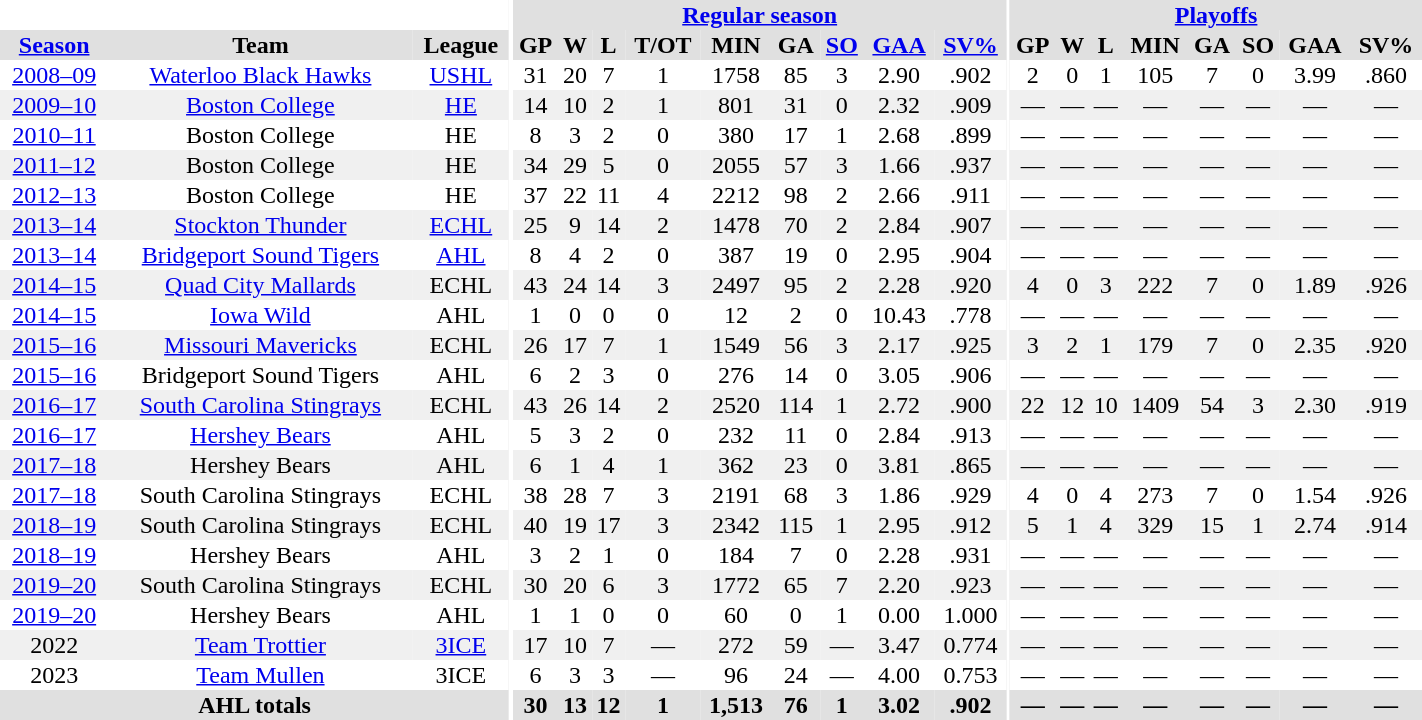<table border="0" cellpadding="1" cellspacing="0" style="text-align:center; width:75%">
<tr ALIGN="center" bgcolor="#e0e0e0">
<th align="center" colspan="3" bgcolor="#ffffff"></th>
<th align="center" rowspan="99" bgcolor="#ffffff"></th>
<th align="center" colspan="9" bgcolor="#e0e0e0"><a href='#'>Regular season</a></th>
<th align="center" rowspan="99" bgcolor="#ffffff"></th>
<th align="center" colspan="8" bgcolor="#e0e0e0"><a href='#'>Playoffs</a></th>
</tr>
<tr ALIGN="center" bgcolor="#e0e0e0">
<th><a href='#'>Season</a></th>
<th>Team</th>
<th>League</th>
<th>GP</th>
<th>W</th>
<th>L</th>
<th>T/OT</th>
<th>MIN</th>
<th>GA</th>
<th><a href='#'>SO</a></th>
<th><a href='#'>GAA</a></th>
<th><a href='#'>SV%</a></th>
<th>GP</th>
<th>W</th>
<th>L</th>
<th>MIN</th>
<th>GA</th>
<th>SO</th>
<th>GAA</th>
<th>SV%</th>
</tr>
<tr>
<td><a href='#'>2008–09</a></td>
<td><a href='#'>Waterloo Black Hawks</a></td>
<td><a href='#'>USHL</a></td>
<td>31</td>
<td>20</td>
<td>7</td>
<td>1</td>
<td>1758</td>
<td>85</td>
<td>3</td>
<td>2.90</td>
<td>.902</td>
<td>2</td>
<td>0</td>
<td>1</td>
<td>105</td>
<td>7</td>
<td>0</td>
<td>3.99</td>
<td>.860</td>
</tr>
<tr bgcolor="#f0f0f0">
<td><a href='#'>2009–10</a></td>
<td><a href='#'>Boston College</a></td>
<td><a href='#'>HE</a></td>
<td>14</td>
<td>10</td>
<td>2</td>
<td>1</td>
<td>801</td>
<td>31</td>
<td>0</td>
<td>2.32</td>
<td>.909</td>
<td>—</td>
<td>—</td>
<td>—</td>
<td>—</td>
<td>—</td>
<td>—</td>
<td>—</td>
<td>—</td>
</tr>
<tr>
<td><a href='#'>2010–11</a></td>
<td>Boston College</td>
<td>HE</td>
<td>8</td>
<td>3</td>
<td>2</td>
<td>0</td>
<td>380</td>
<td>17</td>
<td>1</td>
<td>2.68</td>
<td>.899</td>
<td>—</td>
<td>—</td>
<td>—</td>
<td>—</td>
<td>—</td>
<td>—</td>
<td>—</td>
<td>—</td>
</tr>
<tr bgcolor="#f0f0f0">
<td><a href='#'>2011–12</a></td>
<td>Boston College</td>
<td>HE</td>
<td>34</td>
<td>29</td>
<td>5</td>
<td>0</td>
<td>2055</td>
<td>57</td>
<td>3</td>
<td>1.66</td>
<td>.937</td>
<td>—</td>
<td>—</td>
<td>—</td>
<td>—</td>
<td>—</td>
<td>—</td>
<td>—</td>
<td>—</td>
</tr>
<tr>
<td><a href='#'>2012–13</a></td>
<td>Boston College</td>
<td>HE</td>
<td>37</td>
<td>22</td>
<td>11</td>
<td>4</td>
<td>2212</td>
<td>98</td>
<td>2</td>
<td>2.66</td>
<td>.911</td>
<td>—</td>
<td>—</td>
<td>—</td>
<td>—</td>
<td>—</td>
<td>—</td>
<td>—</td>
<td>—</td>
</tr>
<tr bgcolor="#f0f0f0">
<td><a href='#'>2013–14</a></td>
<td><a href='#'>Stockton Thunder</a></td>
<td><a href='#'>ECHL</a></td>
<td>25</td>
<td>9</td>
<td>14</td>
<td>2</td>
<td>1478</td>
<td>70</td>
<td>2</td>
<td>2.84</td>
<td>.907</td>
<td>—</td>
<td>—</td>
<td>—</td>
<td>—</td>
<td>—</td>
<td>—</td>
<td>—</td>
<td>—</td>
</tr>
<tr>
<td><a href='#'>2013–14</a></td>
<td><a href='#'>Bridgeport Sound Tigers</a></td>
<td><a href='#'>AHL</a></td>
<td>8</td>
<td>4</td>
<td>2</td>
<td>0</td>
<td>387</td>
<td>19</td>
<td>0</td>
<td>2.95</td>
<td>.904</td>
<td>—</td>
<td>—</td>
<td>—</td>
<td>—</td>
<td>—</td>
<td>—</td>
<td>—</td>
<td>—</td>
</tr>
<tr bgcolor="#f0f0f0">
<td><a href='#'>2014–15</a></td>
<td><a href='#'>Quad City Mallards</a></td>
<td>ECHL</td>
<td>43</td>
<td>24</td>
<td>14</td>
<td>3</td>
<td>2497</td>
<td>95</td>
<td>2</td>
<td>2.28</td>
<td>.920</td>
<td>4</td>
<td>0</td>
<td>3</td>
<td>222</td>
<td>7</td>
<td>0</td>
<td>1.89</td>
<td>.926</td>
</tr>
<tr>
<td><a href='#'>2014–15</a></td>
<td><a href='#'>Iowa Wild</a></td>
<td>AHL</td>
<td>1</td>
<td>0</td>
<td>0</td>
<td>0</td>
<td>12</td>
<td>2</td>
<td>0</td>
<td>10.43</td>
<td>.778</td>
<td>—</td>
<td>—</td>
<td>—</td>
<td>—</td>
<td>—</td>
<td>—</td>
<td>—</td>
<td>—</td>
</tr>
<tr bgcolor="#f0f0f0">
<td><a href='#'>2015–16</a></td>
<td><a href='#'>Missouri Mavericks</a></td>
<td>ECHL</td>
<td>26</td>
<td>17</td>
<td>7</td>
<td>1</td>
<td>1549</td>
<td>56</td>
<td>3</td>
<td>2.17</td>
<td>.925</td>
<td>3</td>
<td>2</td>
<td>1</td>
<td>179</td>
<td>7</td>
<td>0</td>
<td>2.35</td>
<td>.920</td>
</tr>
<tr>
<td><a href='#'>2015–16</a></td>
<td>Bridgeport Sound Tigers</td>
<td>AHL</td>
<td>6</td>
<td>2</td>
<td>3</td>
<td>0</td>
<td>276</td>
<td>14</td>
<td>0</td>
<td>3.05</td>
<td>.906</td>
<td>—</td>
<td>—</td>
<td>—</td>
<td>—</td>
<td>—</td>
<td>—</td>
<td>—</td>
<td>—</td>
</tr>
<tr bgcolor="#f0f0f0">
<td><a href='#'>2016–17</a></td>
<td><a href='#'>South Carolina Stingrays</a></td>
<td>ECHL</td>
<td>43</td>
<td>26</td>
<td>14</td>
<td>2</td>
<td>2520</td>
<td>114</td>
<td>1</td>
<td>2.72</td>
<td>.900</td>
<td>22</td>
<td>12</td>
<td>10</td>
<td>1409</td>
<td>54</td>
<td>3</td>
<td>2.30</td>
<td>.919</td>
</tr>
<tr>
<td><a href='#'>2016–17</a></td>
<td><a href='#'>Hershey Bears</a></td>
<td>AHL</td>
<td>5</td>
<td>3</td>
<td>2</td>
<td>0</td>
<td>232</td>
<td>11</td>
<td>0</td>
<td>2.84</td>
<td>.913</td>
<td>—</td>
<td>—</td>
<td>—</td>
<td>—</td>
<td>—</td>
<td>—</td>
<td>—</td>
<td>—</td>
</tr>
<tr bgcolor="#f0f0f0">
<td><a href='#'>2017–18</a></td>
<td>Hershey Bears</td>
<td>AHL</td>
<td>6</td>
<td>1</td>
<td>4</td>
<td>1</td>
<td>362</td>
<td>23</td>
<td>0</td>
<td>3.81</td>
<td>.865</td>
<td>—</td>
<td>—</td>
<td>—</td>
<td>—</td>
<td>—</td>
<td>—</td>
<td>—</td>
<td>—</td>
</tr>
<tr>
<td><a href='#'>2017–18</a></td>
<td>South Carolina Stingrays</td>
<td>ECHL</td>
<td>38</td>
<td>28</td>
<td>7</td>
<td>3</td>
<td>2191</td>
<td>68</td>
<td>3</td>
<td>1.86</td>
<td>.929</td>
<td>4</td>
<td>0</td>
<td>4</td>
<td>273</td>
<td>7</td>
<td>0</td>
<td>1.54</td>
<td>.926</td>
</tr>
<tr bgcolor="#f0f0f0">
<td><a href='#'>2018–19</a></td>
<td>South Carolina Stingrays</td>
<td>ECHL</td>
<td>40</td>
<td>19</td>
<td>17</td>
<td>3</td>
<td>2342</td>
<td>115</td>
<td>1</td>
<td>2.95</td>
<td>.912</td>
<td>5</td>
<td>1</td>
<td>4</td>
<td>329</td>
<td>15</td>
<td>1</td>
<td>2.74</td>
<td>.914</td>
</tr>
<tr>
<td><a href='#'>2018–19</a></td>
<td>Hershey Bears</td>
<td>AHL</td>
<td>3</td>
<td>2</td>
<td>1</td>
<td>0</td>
<td>184</td>
<td>7</td>
<td>0</td>
<td>2.28</td>
<td>.931</td>
<td>—</td>
<td>—</td>
<td>—</td>
<td>—</td>
<td>—</td>
<td>—</td>
<td>—</td>
<td>—</td>
</tr>
<tr bgcolor="#f0f0f0">
<td><a href='#'>2019–20</a></td>
<td>South Carolina Stingrays</td>
<td>ECHL</td>
<td>30</td>
<td>20</td>
<td>6</td>
<td>3</td>
<td>1772</td>
<td>65</td>
<td>7</td>
<td>2.20</td>
<td>.923</td>
<td>—</td>
<td>—</td>
<td>—</td>
<td>—</td>
<td>—</td>
<td>—</td>
<td>—</td>
<td>—</td>
</tr>
<tr>
<td><a href='#'>2019–20</a></td>
<td>Hershey Bears</td>
<td>AHL</td>
<td>1</td>
<td>1</td>
<td>0</td>
<td>0</td>
<td>60</td>
<td>0</td>
<td>1</td>
<td>0.00</td>
<td>1.000</td>
<td>—</td>
<td>—</td>
<td>—</td>
<td>—</td>
<td>—</td>
<td>—</td>
<td>—</td>
<td>—</td>
</tr>
<tr bgcolor="#f0f0f0">
<td>2022</td>
<td><a href='#'>Team Trottier</a></td>
<td><a href='#'>3ICE</a></td>
<td>17</td>
<td>10</td>
<td>7</td>
<td>—</td>
<td>272</td>
<td>59</td>
<td>—</td>
<td>3.47</td>
<td>0.774</td>
<td>—</td>
<td>—</td>
<td>—</td>
<td>—</td>
<td>—</td>
<td>—</td>
<td>—</td>
<td>—</td>
</tr>
<tr>
<td>2023</td>
<td><a href='#'>Team Mullen</a></td>
<td>3ICE</td>
<td>6</td>
<td>3</td>
<td>3</td>
<td>—</td>
<td>96</td>
<td>24</td>
<td>—</td>
<td>4.00</td>
<td>0.753</td>
<td>—</td>
<td>—</td>
<td>—</td>
<td>—</td>
<td>—</td>
<td>—</td>
<td>—</td>
<td>—</td>
</tr>
<tr ALIGN="centre" bgcolor="#e0e0e0">
<th colspan="3" align="centre">AHL totals</th>
<th>30</th>
<th>13</th>
<th>12</th>
<th>1</th>
<th>1,513</th>
<th>76</th>
<th>1</th>
<th>3.02</th>
<th>.902</th>
<th>—</th>
<th>—</th>
<th>—</th>
<th>—</th>
<th>—</th>
<th>—</th>
<th>—</th>
<th>—</th>
</tr>
</table>
